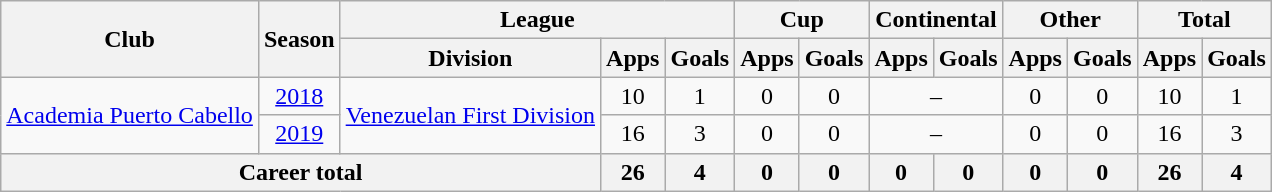<table class="wikitable" style="text-align: center">
<tr>
<th rowspan="2">Club</th>
<th rowspan="2">Season</th>
<th colspan="3">League</th>
<th colspan="2">Cup</th>
<th colspan="2">Continental</th>
<th colspan="2">Other</th>
<th colspan="2">Total</th>
</tr>
<tr>
<th>Division</th>
<th>Apps</th>
<th>Goals</th>
<th>Apps</th>
<th>Goals</th>
<th>Apps</th>
<th>Goals</th>
<th>Apps</th>
<th>Goals</th>
<th>Apps</th>
<th>Goals</th>
</tr>
<tr>
<td rowspan="2"><a href='#'>Academia Puerto Cabello</a></td>
<td><a href='#'>2018</a></td>
<td rowspan="2"><a href='#'>Venezuelan First Division</a></td>
<td>10</td>
<td>1</td>
<td>0</td>
<td>0</td>
<td colspan="2">–</td>
<td>0</td>
<td>0</td>
<td>10</td>
<td>1</td>
</tr>
<tr>
<td><a href='#'>2019</a></td>
<td>16</td>
<td>3</td>
<td>0</td>
<td>0</td>
<td colspan="2">–</td>
<td>0</td>
<td>0</td>
<td>16</td>
<td>3</td>
</tr>
<tr>
<th colspan="3"><strong>Career total</strong></th>
<th>26</th>
<th>4</th>
<th>0</th>
<th>0</th>
<th>0</th>
<th>0</th>
<th>0</th>
<th>0</th>
<th>26</th>
<th>4</th>
</tr>
</table>
